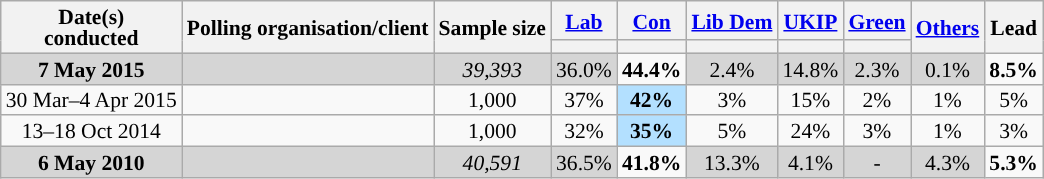<table class="wikitable sortable" style="text-align:center;font-size:90%;line-height:14px">
<tr>
<th rowspan="2">Date(s)<br>conducted</th>
<th rowspan="2">Polling organisation/client</th>
<th rowspan="2">Sample size</th>
<th><a href='#'>Lab</a></th>
<th><a href='#'>Con</a></th>
<th><a href='#'>Lib Dem</a></th>
<th><a href='#'>UKIP</a></th>
<th><a href='#'>Green</a></th>
<th rowspan="2" class="unsortable"><a href='#'>Others</a></th>
<th rowspan="2" class="unsortable">Lead</th>
</tr>
<tr>
<th ! class="unsortable" style="background:"></th>
<th class="unsortable" style="background:"></th>
<th class="unsortable" style="background:"></th>
<th class="unsortable" style="background:"></th>
<th class="unsortable" style="background:"></th>
</tr>
<tr>
<td style="background:#D5D5D5"><strong>7 May 2015</strong></td>
<td style="background:#D5D5D5"></td>
<td style="background:#D5D5D5"><em>39,393</em></td>
<td style="background:#D5D5D5">36.0%</td>
<td style="background:"><strong>44.4%</strong></td>
<td style="background:#D5D5D5">2.4%</td>
<td style="background:#D5D5D5">14.8%</td>
<td style="background:#D5D5D5">2.3%</td>
<td style="background:#D5D5D5">0.1%</td>
<td style="background:"><strong>8.5% </strong></td>
</tr>
<tr>
<td>30 Mar–4 Apr 2015</td>
<td></td>
<td>1,000</td>
<td>37%</td>
<td style="background:#B3E0FF"><strong>42%</strong></td>
<td>3%</td>
<td>15%</td>
<td>2%</td>
<td>1%</td>
<td style="background:">5%</td>
</tr>
<tr>
<td>13–18 Oct 2014</td>
<td></td>
<td>1,000</td>
<td>32%</td>
<td style="background:#B3E0FF"><strong>35%</strong></td>
<td>5%</td>
<td>24%</td>
<td>3%</td>
<td>1%</td>
<td style="background:">3%</td>
</tr>
<tr>
<td style="background:#D5D5D5"><strong>6 May 2010</strong></td>
<td style="background:#D5D5D5"></td>
<td style="background:#D5D5D5"><em>40,591</em></td>
<td style="background:#D5D5D5">36.5%</td>
<td style="background:"><strong>41.8%</strong></td>
<td style="background:#D5D5D5">13.3%</td>
<td style="background:#D5D5D5">4.1%</td>
<td style="background:#D5D5D5">-</td>
<td style="background:#D5D5D5">4.3%</td>
<td style="background:"><strong>5.3% </strong></td>
</tr>
</table>
